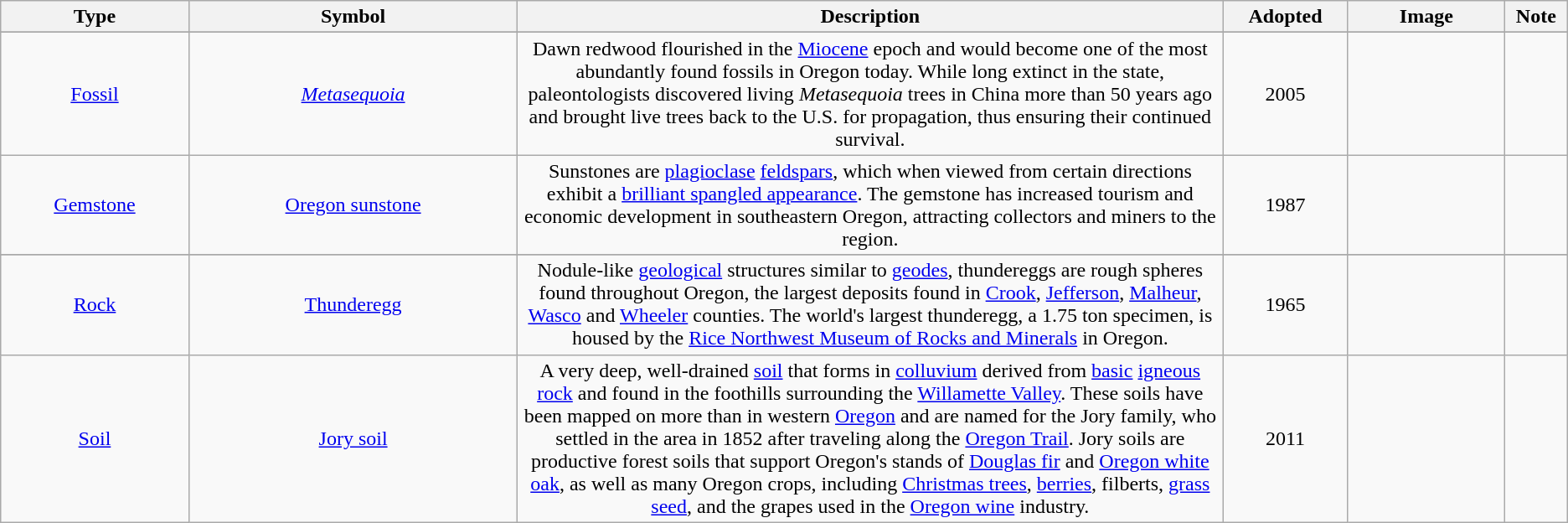<table class="wikitable sortable" style="text-align:center;">
<tr>
<th width=12%>Type</th>
<th width=21%>Symbol</th>
<th width=45% class=unsortable>Description</th>
<th width=8%>Adopted</th>
<th width=10% class=unsortable>Image</th>
<th width=4%  class=unsortable>Note</th>
</tr>
<tr>
</tr>
<tr>
<td><a href='#'>Fossil</a></td>
<td><em><a href='#'>Metasequoia</a></em></td>
<td>Dawn redwood flourished in the <a href='#'>Miocene</a> epoch and would become one of the most abundantly found fossils in Oregon today. While long extinct in the state, paleontologists discovered living  <em>Metasequoia</em> trees in China more than 50 years ago and brought live trees back to the U.S. for propagation, thus ensuring their continued survival.</td>
<td>2005</td>
<td></td>
<td><br></td>
</tr>
<tr>
<td><a href='#'>Gemstone</a></td>
<td><a href='#'>Oregon sunstone</a></td>
<td>Sunstones are <a href='#'>plagioclase</a> <a href='#'>feldspars</a>, which when viewed from certain directions exhibit a <a href='#'>brilliant spangled appearance</a>. The gemstone has increased tourism and economic development in southeastern Oregon, attracting collectors and miners to the region.</td>
<td>1987</td>
<td></td>
<td></td>
</tr>
<tr>
</tr>
<tr>
<td><a href='#'>Rock</a></td>
<td><a href='#'>Thunderegg</a></td>
<td>Nodule-like <a href='#'>geological</a> structures similar to <a href='#'>geodes</a>, thundereggs are rough spheres found throughout Oregon, the largest deposits found in <a href='#'>Crook</a>, <a href='#'>Jefferson</a>, <a href='#'>Malheur</a>, <a href='#'>Wasco</a> and <a href='#'>Wheeler</a> counties. The world's largest thunderegg, a 1.75 ton specimen, is housed by the <a href='#'>Rice Northwest Museum of Rocks and Minerals</a> in Oregon.</td>
<td>1965</td>
<td></td>
<td></td>
</tr>
<tr>
<td><a href='#'>Soil</a></td>
<td><a href='#'>Jory soil</a></td>
<td>A very deep, well-drained <a href='#'>soil</a> that forms in <a href='#'>colluvium</a> derived from <a href='#'>basic</a> <a href='#'>igneous rock</a> and found in the foothills surrounding the <a href='#'>Willamette Valley</a>. These soils have been mapped on more than  in western <a href='#'>Oregon</a> and are named for the Jory family, who settled in the area in 1852 after traveling along the <a href='#'>Oregon Trail</a>. Jory soils are productive forest soils that support Oregon's stands of <a href='#'>Douglas fir</a> and <a href='#'>Oregon white oak</a>, as well as many Oregon crops, including <a href='#'>Christmas trees</a>, <a href='#'>berries</a>, filberts, <a href='#'>grass seed</a>, and the grapes used in the <a href='#'>Oregon wine</a> industry.</td>
<td>2011</td>
<td></td>
<td><br></td>
</tr>
</table>
